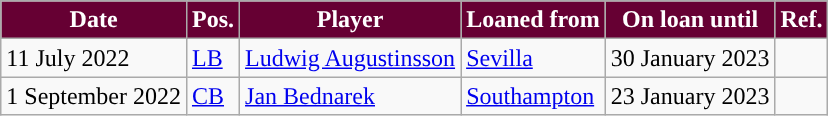<table class="wikitable plainrowheaders sortable">
<tr>
<th style="background:#660033; color:#ffffff; ">Date</th>
<th style="background:#660033; color:#ffffff; ">Pos.</th>
<th style="background:#660033; color:#ffffff; ">Player</th>
<th style="background:#660033; color:#ffffff; ">Loaned from</th>
<th style="background:#660033; color:#ffffff; ">On loan until</th>
<th style="background:#660033; color:#ffffff; ">Ref.</th>
</tr>
<tr>
<td>11 July 2022</td>
<td><a href='#'>LB</a></td>
<td> <a href='#'>Ludwig Augustinsson</a></td>
<td> <a href='#'>Sevilla</a></td>
<td>30 January 2023</td>
<td></td>
</tr>
<tr>
<td>1 September 2022</td>
<td><a href='#'>CB</a></td>
<td> <a href='#'>Jan Bednarek</a></td>
<td> <a href='#'>Southampton</a></td>
<td>23 January 2023</td>
<td></td>
</tr>
</table>
